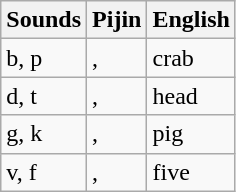<table class="wikitable">
<tr>
<th>Sounds</th>
<th>Pijin</th>
<th>English</th>
</tr>
<tr>
<td>b, p</td>
<td>, </td>
<td>crab</td>
</tr>
<tr>
<td>d, t</td>
<td>, </td>
<td>head</td>
</tr>
<tr>
<td>g, k</td>
<td>, </td>
<td>pig</td>
</tr>
<tr>
<td>v, f</td>
<td>, </td>
<td>five</td>
</tr>
</table>
